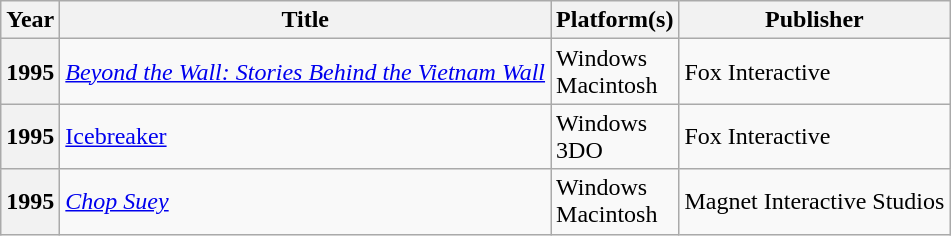<table class="wikitable sortable">
<tr>
<th>Year</th>
<th>Title</th>
<th>Platform(s)</th>
<th>Publisher</th>
</tr>
<tr>
<th>1995</th>
<td><em><a href='#'>Beyond the Wall: Stories Behind the Vietnam Wall</a></em></td>
<td>Windows<br>Macintosh</td>
<td>Fox Interactive</td>
</tr>
<tr>
<th>1995</th>
<td><em><a href='#'></em>Icebreaker<em></a></em></td>
<td>Windows<br>3DO</td>
<td>Fox Interactive</td>
</tr>
<tr>
<th>1995</th>
<td><em><a href='#'>Chop Suey</a></em></td>
<td>Windows<br>Macintosh</td>
<td>Magnet Interactive Studios</td>
</tr>
</table>
